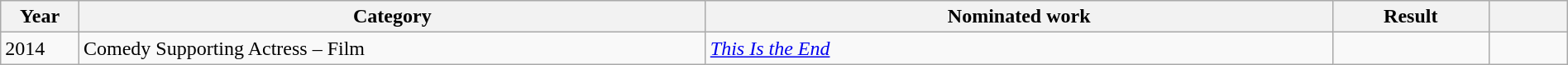<table class="wikitable plainrowheaders" style="width:100%;">
<tr>
<th scope="col" style="width:5%;">Year</th>
<th scope="col" style="width:40%;">Category</th>
<th scope="col" style="width:40%;">Nominated work</th>
<th scope="col" style="width:10%;">Result</th>
<th scope="col" style="width:5%;"></th>
</tr>
<tr>
<td>2014</td>
<td>Comedy Supporting Actress – Film</td>
<td><em><a href='#'>This Is the End</a></em></td>
<td></td>
<td></td>
</tr>
</table>
